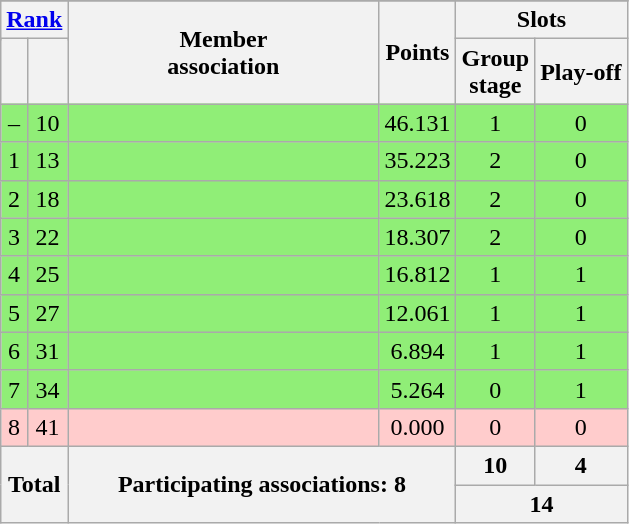<table class="wikitable" style="text-align:center">
<tr>
</tr>
<tr>
<th colspan=2 rowspan=2><a href='#'>Rank</a></th>
<th rowspan=3 width=200>Member<br>association</th>
<th rowspan=3>Points</th>
<th colspan=2>Slots</th>
</tr>
<tr>
<th rowspan=2>Group<br>stage</th>
<th rowspan=2>Play-off</th>
</tr>
<tr>
<th></th>
<th></th>
</tr>
<tr bgcolor=#90ee77>
<td>–</td>
<td>10</td>
<td align=left></td>
<td>46.131</td>
<td>1</td>
<td>0</td>
</tr>
<tr bgcolor=#90ee77>
<td>1</td>
<td>13</td>
<td align=left></td>
<td>35.223</td>
<td>2</td>
<td>0</td>
</tr>
<tr bgcolor=#90ee77>
<td>2</td>
<td>18</td>
<td align=left></td>
<td>23.618</td>
<td>2</td>
<td>0</td>
</tr>
<tr bgcolor=#90ee77>
<td>3</td>
<td>22</td>
<td align=left></td>
<td>18.307</td>
<td>2</td>
<td>0</td>
</tr>
<tr bgcolor=#90ee77>
<td>4</td>
<td>25</td>
<td align=left></td>
<td>16.812</td>
<td>1</td>
<td>1</td>
</tr>
<tr bgcolor=#90ee77>
<td>5</td>
<td>27</td>
<td align=left></td>
<td>12.061</td>
<td>1</td>
<td>1</td>
</tr>
<tr bgcolor=#90ee77>
<td>6</td>
<td>31</td>
<td align=left></td>
<td>6.894</td>
<td>1</td>
<td>1</td>
</tr>
<tr bgcolor=#90ee77>
<td>7</td>
<td>34</td>
<td align=left></td>
<td>5.264</td>
<td>0</td>
<td>1</td>
</tr>
<tr bgcolor=#ffcccc>
<td>8</td>
<td>41</td>
<td align=left></td>
<td>0.000</td>
<td>0</td>
<td>0</td>
</tr>
<tr>
<th colspan=2 rowspan=2>Total</th>
<th colspan=2 rowspan=2>Participating associations: 8</th>
<th>10</th>
<th>4</th>
</tr>
<tr>
<th colspan=2>14</th>
</tr>
</table>
